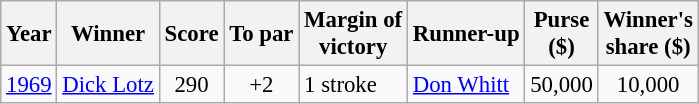<table class="wikitable" style="font-size:95%">
<tr>
<th>Year</th>
<th>Winner</th>
<th>Score</th>
<th>To par</th>
<th>Margin of<br>victory</th>
<th>Runner-up</th>
<th>Purse<br>($)</th>
<th>Winner's<br>share ($)</th>
</tr>
<tr>
<td><a href='#'>1969</a></td>
<td> <a href='#'>Dick Lotz</a></td>
<td align=center>290</td>
<td align=center>+2</td>
<td>1 stroke</td>
<td> <a href='#'>Don Whitt</a></td>
<td align=center>50,000</td>
<td align=center>10,000</td>
</tr>
</table>
